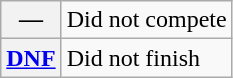<table class="wikitable">
<tr>
<th scope="row">—</th>
<td>Did not compete</td>
</tr>
<tr>
<th scope="row"><a href='#'>DNF</a></th>
<td>Did not finish</td>
</tr>
</table>
